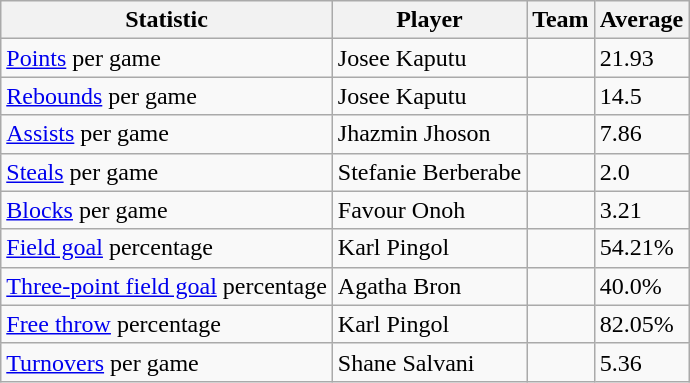<table class="wikitable">
<tr>
<th>Statistic</th>
<th>Player</th>
<th>Team</th>
<th>Average</th>
</tr>
<tr>
<td><a href='#'>Points</a> per game</td>
<td> Josee Kaputu</td>
<td></td>
<td>21.93</td>
</tr>
<tr>
<td><a href='#'>Rebounds</a> per game</td>
<td> Josee Kaputu</td>
<td></td>
<td>14.5</td>
</tr>
<tr>
<td><a href='#'>Assists</a> per game</td>
<td> Jhazmin Jhoson</td>
<td></td>
<td>7.86</td>
</tr>
<tr>
<td><a href='#'>Steals</a> per game</td>
<td> Stefanie Berberabe</td>
<td></td>
<td>2.0</td>
</tr>
<tr>
<td><a href='#'>Blocks</a> per game</td>
<td> Favour Onoh</td>
<td></td>
<td>3.21</td>
</tr>
<tr>
<td><a href='#'>Field goal</a> percentage</td>
<td> Karl Pingol</td>
<td></td>
<td>54.21%</td>
</tr>
<tr>
<td><a href='#'>Three-point field goal</a> percentage</td>
<td> Agatha Bron</td>
<td></td>
<td>40.0%</td>
</tr>
<tr>
<td><a href='#'>Free throw</a> percentage</td>
<td> Karl Pingol</td>
<td></td>
<td>82.05%</td>
</tr>
<tr>
<td><a href='#'>Turnovers</a> per game</td>
<td> Shane Salvani</td>
<td></td>
<td>5.36</td>
</tr>
</table>
